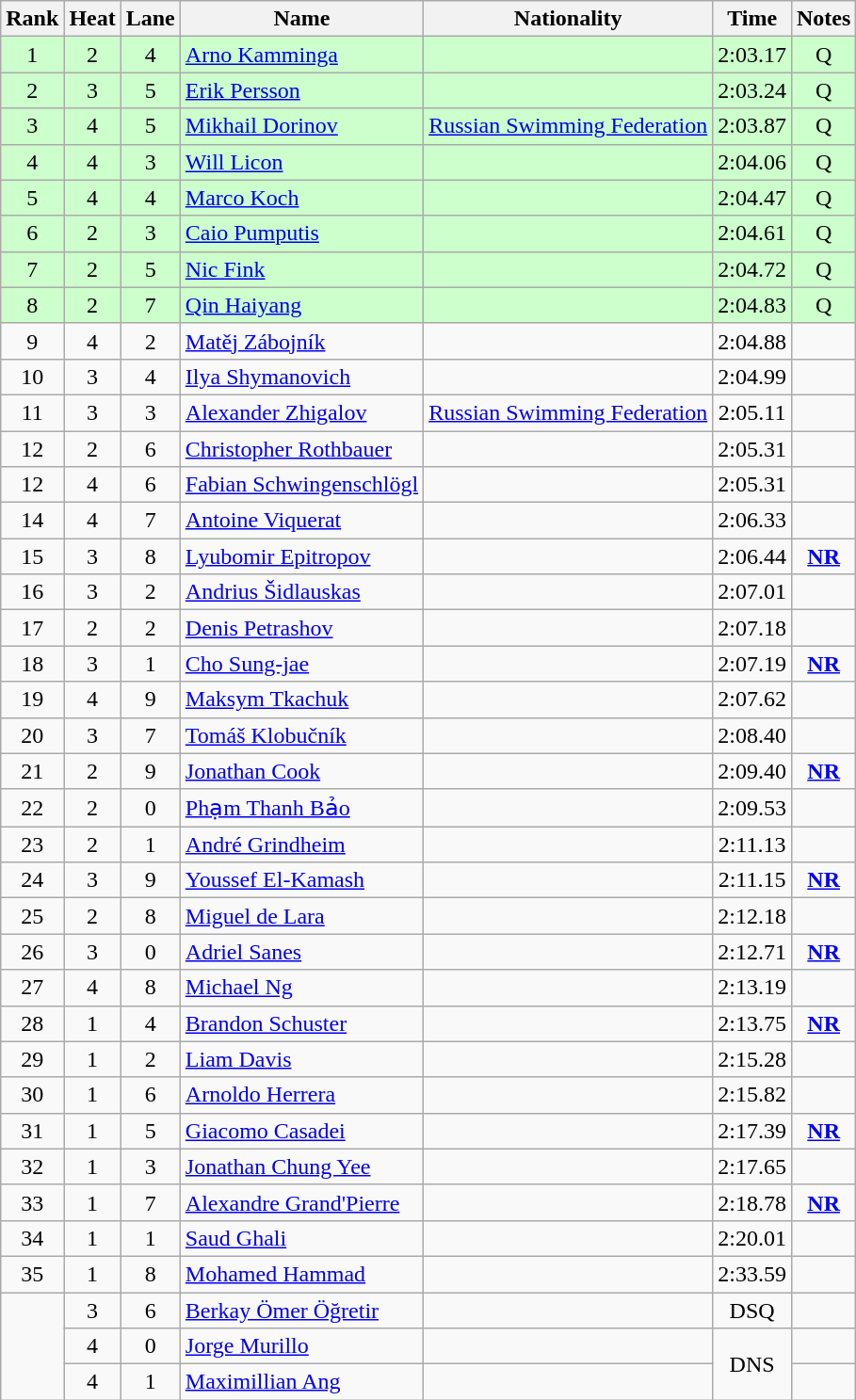<table class="wikitable sortable" style="text-align:center">
<tr>
<th>Rank</th>
<th>Heat</th>
<th>Lane</th>
<th>Name</th>
<th>Nationality</th>
<th>Time</th>
<th>Notes</th>
</tr>
<tr bgcolor=ccffcc>
<td>1</td>
<td>2</td>
<td>4</td>
<td align=left><a href='#'>Arno Kamminga</a></td>
<td align=left></td>
<td>2:03.17</td>
<td>Q</td>
</tr>
<tr bgcolor=ccffcc>
<td>2</td>
<td>3</td>
<td>5</td>
<td align=left><a href='#'>Erik Persson</a></td>
<td align=left></td>
<td>2:03.24</td>
<td>Q</td>
</tr>
<tr bgcolor=ccffcc>
<td>3</td>
<td>4</td>
<td>5</td>
<td align=left><a href='#'>Mikhail Dorinov</a></td>
<td align=left><a href='#'>Russian Swimming Federation</a></td>
<td>2:03.87</td>
<td>Q</td>
</tr>
<tr bgcolor=ccffcc>
<td>4</td>
<td>4</td>
<td>3</td>
<td align=left><a href='#'>Will Licon</a></td>
<td align=left></td>
<td>2:04.06</td>
<td>Q</td>
</tr>
<tr bgcolor=ccffcc>
<td>5</td>
<td>4</td>
<td>4</td>
<td align=left><a href='#'>Marco Koch</a></td>
<td align=left></td>
<td>2:04.47</td>
<td>Q</td>
</tr>
<tr bgcolor=ccffcc>
<td>6</td>
<td>2</td>
<td>3</td>
<td align=left><a href='#'>Caio Pumputis</a></td>
<td align=left></td>
<td>2:04.61</td>
<td>Q</td>
</tr>
<tr bgcolor=ccffcc>
<td>7</td>
<td>2</td>
<td>5</td>
<td align=left><a href='#'>Nic Fink</a></td>
<td align=left></td>
<td>2:04.72</td>
<td>Q</td>
</tr>
<tr bgcolor=ccffcc>
<td>8</td>
<td>2</td>
<td>7</td>
<td align=left><a href='#'>Qin Haiyang</a></td>
<td align=left></td>
<td>2:04.83</td>
<td>Q</td>
</tr>
<tr>
<td>9</td>
<td>4</td>
<td>2</td>
<td align=left><a href='#'>Matěj Zábojník</a></td>
<td align=left></td>
<td>2:04.88</td>
<td></td>
</tr>
<tr>
<td>10</td>
<td>3</td>
<td>4</td>
<td align=left><a href='#'>Ilya Shymanovich</a></td>
<td align=left></td>
<td>2:04.99</td>
<td></td>
</tr>
<tr>
<td>11</td>
<td>3</td>
<td>3</td>
<td align=left><a href='#'>Alexander Zhigalov</a></td>
<td align=left><a href='#'>Russian Swimming Federation</a></td>
<td>2:05.11</td>
<td></td>
</tr>
<tr>
<td>12</td>
<td>2</td>
<td>6</td>
<td align=left><a href='#'>Christopher Rothbauer</a></td>
<td align=left></td>
<td>2:05.31</td>
<td></td>
</tr>
<tr>
<td>12</td>
<td>4</td>
<td>6</td>
<td align=left><a href='#'>Fabian Schwingenschlögl</a></td>
<td align=left></td>
<td>2:05.31</td>
<td></td>
</tr>
<tr>
<td>14</td>
<td>4</td>
<td>7</td>
<td align=left><a href='#'>Antoine Viquerat</a></td>
<td align=left></td>
<td>2:06.33</td>
<td></td>
</tr>
<tr>
<td>15</td>
<td>3</td>
<td>8</td>
<td align=left><a href='#'>Lyubomir Epitropov</a></td>
<td align=left></td>
<td>2:06.44</td>
<td><strong><a href='#'>NR</a></strong></td>
</tr>
<tr>
<td>16</td>
<td>3</td>
<td>2</td>
<td align=left><a href='#'>Andrius Šidlauskas</a></td>
<td align=left></td>
<td>2:07.01</td>
<td></td>
</tr>
<tr>
<td>17</td>
<td>2</td>
<td>2</td>
<td align=left><a href='#'>Denis Petrashov</a></td>
<td align=left></td>
<td>2:07.18</td>
<td></td>
</tr>
<tr>
<td>18</td>
<td>3</td>
<td>1</td>
<td align=left><a href='#'>Cho Sung-jae</a></td>
<td align=left></td>
<td>2:07.19</td>
<td><strong><a href='#'>NR</a></strong></td>
</tr>
<tr>
<td>19</td>
<td>4</td>
<td>9</td>
<td align=left><a href='#'>Maksym Tkachuk</a></td>
<td align=left></td>
<td>2:07.62</td>
<td></td>
</tr>
<tr>
<td>20</td>
<td>3</td>
<td>7</td>
<td align=left><a href='#'>Tomáš Klobučník</a></td>
<td align=left></td>
<td>2:08.40</td>
<td></td>
</tr>
<tr>
<td>21</td>
<td>2</td>
<td>9</td>
<td align=left><a href='#'>Jonathan Cook</a></td>
<td align=left></td>
<td>2:09.40</td>
<td><strong><a href='#'>NR</a></strong></td>
</tr>
<tr>
<td>22</td>
<td>2</td>
<td>0</td>
<td align=left><a href='#'>Phạm Thanh Bảo</a></td>
<td align=left></td>
<td>2:09.53</td>
<td></td>
</tr>
<tr>
<td>23</td>
<td>2</td>
<td>1</td>
<td align=left><a href='#'>André Grindheim</a></td>
<td align=left></td>
<td>2:11.13</td>
<td></td>
</tr>
<tr>
<td>24</td>
<td>3</td>
<td>9</td>
<td align=left><a href='#'>Youssef El-Kamash</a></td>
<td align=left></td>
<td>2:11.15</td>
<td><strong><a href='#'>NR</a></strong></td>
</tr>
<tr>
<td>25</td>
<td>2</td>
<td>8</td>
<td align=left><a href='#'>Miguel de Lara</a></td>
<td align=left></td>
<td>2:12.18</td>
<td></td>
</tr>
<tr>
<td>26</td>
<td>3</td>
<td>0</td>
<td align=left><a href='#'>Adriel Sanes</a></td>
<td align=left></td>
<td>2:12.71</td>
<td><strong><a href='#'>NR</a></strong></td>
</tr>
<tr>
<td>27</td>
<td>4</td>
<td>8</td>
<td align=left><a href='#'>Michael Ng</a></td>
<td align=left></td>
<td>2:13.19</td>
<td></td>
</tr>
<tr>
<td>28</td>
<td>1</td>
<td>4</td>
<td align=left><a href='#'>Brandon Schuster</a></td>
<td align=left></td>
<td>2:13.75</td>
<td><strong><a href='#'>NR</a></strong></td>
</tr>
<tr>
<td>29</td>
<td>1</td>
<td>2</td>
<td align=left><a href='#'>Liam Davis</a></td>
<td align=left></td>
<td>2:15.28</td>
<td></td>
</tr>
<tr>
<td>30</td>
<td>1</td>
<td>6</td>
<td align=left><a href='#'>Arnoldo Herrera</a></td>
<td align=left></td>
<td>2:15.82</td>
<td></td>
</tr>
<tr>
<td>31</td>
<td>1</td>
<td>5</td>
<td align=left><a href='#'>Giacomo Casadei</a></td>
<td align=left></td>
<td>2:17.39</td>
<td><strong><a href='#'>NR</a></strong></td>
</tr>
<tr>
<td>32</td>
<td>1</td>
<td>3</td>
<td align=left><a href='#'>Jonathan Chung Yee</a></td>
<td align=left></td>
<td>2:17.65</td>
<td></td>
</tr>
<tr>
<td>33</td>
<td>1</td>
<td>7</td>
<td align=left><a href='#'>Alexandre Grand'Pierre</a></td>
<td align=left></td>
<td>2:18.78</td>
<td><strong><a href='#'>NR</a></strong></td>
</tr>
<tr>
<td>34</td>
<td>1</td>
<td>1</td>
<td align=left><a href='#'>Saud Ghali</a></td>
<td align=left></td>
<td>2:20.01</td>
<td></td>
</tr>
<tr>
<td>35</td>
<td>1</td>
<td>8</td>
<td align=left><a href='#'>Mohamed Hammad</a></td>
<td align=left></td>
<td>2:33.59</td>
<td></td>
</tr>
<tr>
<td rowspan=3></td>
<td>3</td>
<td>6</td>
<td align=left><a href='#'>Berkay Ömer Öğretir</a></td>
<td align=left></td>
<td>DSQ</td>
<td></td>
</tr>
<tr>
<td>4</td>
<td>0</td>
<td align=left><a href='#'>Jorge Murillo</a></td>
<td align=left></td>
<td rowspan=2>DNS</td>
<td></td>
</tr>
<tr>
<td>4</td>
<td>1</td>
<td align=left><a href='#'>Maximillian Ang</a></td>
<td align=left></td>
<td></td>
</tr>
</table>
